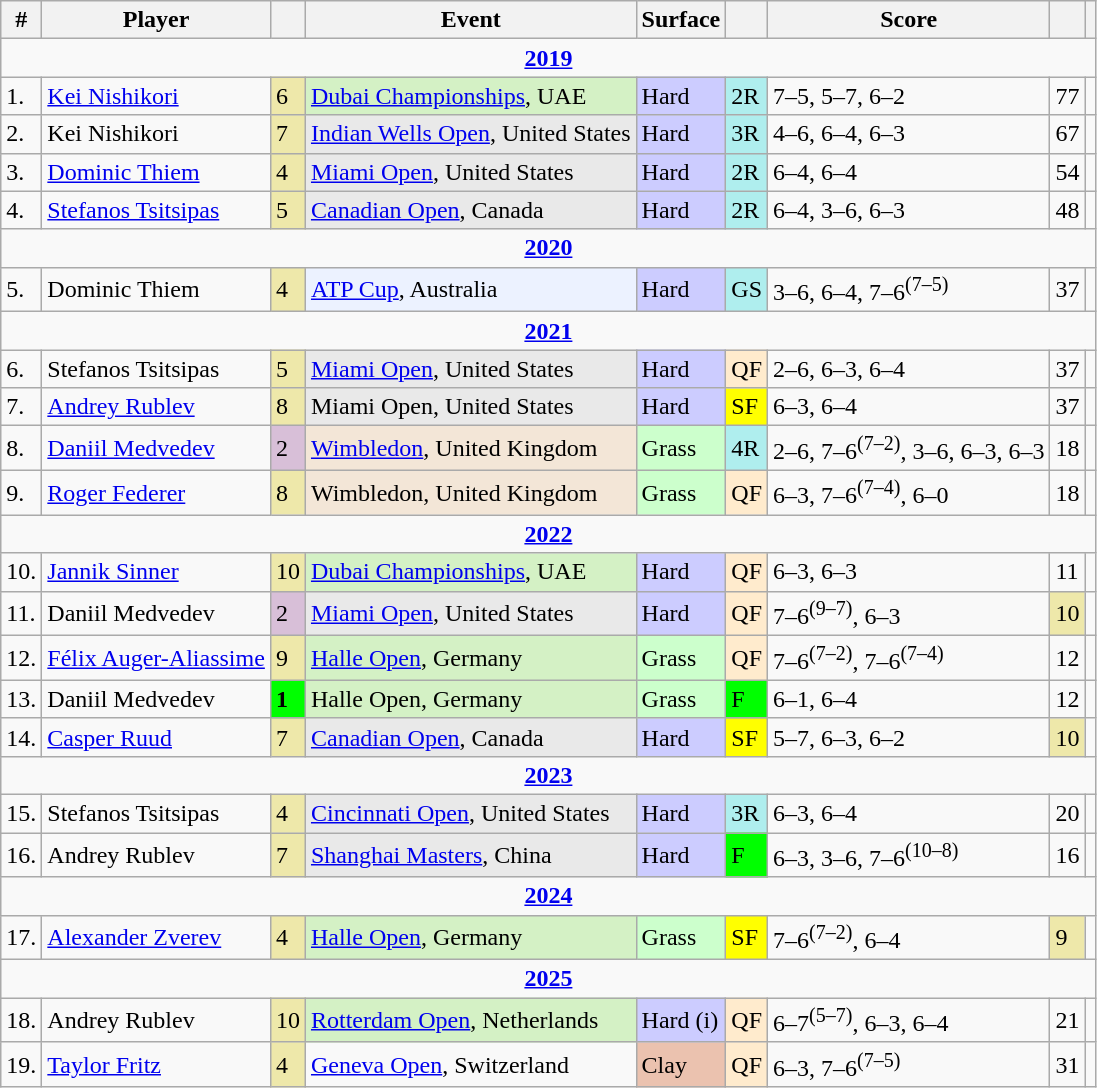<table class="wikitable sortable">
<tr>
<th class="unsortable">#</th>
<th>Player</th>
<th></th>
<th>Event</th>
<th>Surface</th>
<th class="unsortable"></th>
<th class="unsortable">Score</th>
<th class="unsortable"></th>
<th class="unsortable"></th>
</tr>
<tr>
<td colspan=9 style=text-align:center><strong><a href='#'>2019</a></strong></td>
</tr>
<tr>
<td>1.</td>
<td> <a href='#'>Kei Nishikori</a></td>
<td style=background:#eee8aa>6</td>
<td style=background:#d4f1c5><a href='#'>Dubai Championships</a>, UAE</td>
<td style=background:#ccccff>Hard</td>
<td style=background:#afeeee>2R</td>
<td>7–5, 5–7, 6–2</td>
<td>77</td>
<td></td>
</tr>
<tr>
<td>2.</td>
<td> Kei Nishikori</td>
<td style=background:#eee8aa>7</td>
<td style=background:#e9e9e9><a href='#'>Indian Wells Open</a>, United States</td>
<td style=background:#ccccff>Hard</td>
<td style=background:#afeeee>3R</td>
<td>4–6, 6–4, 6–3</td>
<td>67</td>
<td></td>
</tr>
<tr>
<td>3.</td>
<td> <a href='#'>Dominic Thiem</a></td>
<td style=background:#eee8aa>4</td>
<td style=background:#e9e9e9><a href='#'>Miami Open</a>, United States</td>
<td style=background:#ccccff>Hard</td>
<td style=background:#afeeee>2R</td>
<td>6–4, 6–4</td>
<td>54</td>
<td></td>
</tr>
<tr>
<td>4.</td>
<td> <a href='#'>Stefanos Tsitsipas</a></td>
<td style=background:#eee8aa>5</td>
<td style=background:#e9e9e9><a href='#'>Canadian Open</a>, Canada</td>
<td style=background:#ccccff>Hard</td>
<td style=background:#afeeee>2R</td>
<td>6–4, 3–6, 6–3</td>
<td>48</td>
<td></td>
</tr>
<tr>
<td colspan=9 style=text-align:center><strong><a href='#'>2020</a></strong></td>
</tr>
<tr>
<td>5.</td>
<td> Dominic Thiem</td>
<td style=background:#eee8aa>4</td>
<td style=background:#ecf2ff><a href='#'>ATP Cup</a>, Australia</td>
<td style=background:#ccccff>Hard</td>
<td style=background:#afeeee>GS</td>
<td>3–6, 6–4, 7–6<sup>(7–5)</sup></td>
<td>37</td>
<td></td>
</tr>
<tr>
<td colspan=9 style=text-align:center><strong><a href='#'>2021</a></strong></td>
</tr>
<tr>
<td>6.</td>
<td> Stefanos Tsitsipas</td>
<td style=background:#eee8aa>5</td>
<td style=background:#e9e9e9><a href='#'>Miami Open</a>, United States</td>
<td style=background:#ccccff>Hard</td>
<td style=background:#ffebcd>QF</td>
<td>2–6, 6–3, 6–4</td>
<td>37</td>
<td></td>
</tr>
<tr>
<td>7.</td>
<td> <a href='#'>Andrey Rublev</a></td>
<td style=background:#eee8aa>8</td>
<td style=background:#e9e9e9>Miami Open, United States</td>
<td style=background:#ccccff>Hard</td>
<td style=background:yellow>SF</td>
<td>6–3, 6–4</td>
<td>37</td>
<td></td>
</tr>
<tr>
<td>8.</td>
<td> <a href='#'>Daniil Medvedev</a></td>
<td style=background:thistle>2</td>
<td style=background:#f3e6d7><a href='#'>Wimbledon</a>, United Kingdom</td>
<td style=background:#ccffcc>Grass</td>
<td style=background:#afeeee>4R</td>
<td>2–6, 7–6<sup>(7–2)</sup>, 3–6, 6–3, 6–3</td>
<td>18</td>
<td></td>
</tr>
<tr>
<td>9.</td>
<td> <a href='#'>Roger Federer</a></td>
<td style=background:#eee8aa>8</td>
<td style=background:#f3e6d7>Wimbledon, United Kingdom</td>
<td style=background:#ccffcc>Grass</td>
<td style=background:#ffebcd>QF</td>
<td>6–3, 7–6<sup>(7–4)</sup>, 6–0</td>
<td>18</td>
<td></td>
</tr>
<tr>
<td colspan=9 style=text-align:center><strong><a href='#'>2022</a></strong></td>
</tr>
<tr>
<td>10.</td>
<td> <a href='#'>Jannik Sinner</a></td>
<td style=background:#eee8aa>10</td>
<td style=background:#d4f1c5><a href='#'>Dubai Championships</a>, UAE</td>
<td style=background:#ccccff>Hard</td>
<td style=background:#ffebcd>QF</td>
<td>6–3, 6–3</td>
<td>11</td>
<td></td>
</tr>
<tr>
<td>11.</td>
<td> Daniil Medvedev</td>
<td bgcolor=thistle>2</td>
<td style=background:#e9e9e9><a href='#'>Miami Open</a>, United States</td>
<td style=background:#ccccff>Hard</td>
<td style=background:#ffebcd>QF</td>
<td>7–6<sup>(9–7)</sup>, 6–3</td>
<td style=background:#eee8aa>10</td>
<td></td>
</tr>
<tr>
<td>12.</td>
<td> <a href='#'>Félix Auger-Aliassime</a></td>
<td style=background:#eee8aa>9</td>
<td style=background:#d4f1c5><a href='#'>Halle Open</a>, Germany</td>
<td style=background:#ccffcc>Grass</td>
<td style=background:#ffebcd>QF</td>
<td>7–6<sup>(7–2)</sup>, 7–6<sup>(7–4)</sup></td>
<td>12</td>
<td></td>
</tr>
<tr>
<td>13.</td>
<td> Daniil Medvedev</td>
<td style=background:lime><strong>1</strong></td>
<td style=background:#d4f1c5>Halle Open, Germany</td>
<td style=background:#ccffcc>Grass</td>
<td style=background:lime>F</td>
<td>6–1, 6–4</td>
<td>12</td>
<td></td>
</tr>
<tr>
<td>14.</td>
<td> <a href='#'>Casper Ruud</a></td>
<td style=background:#eee8aa>7</td>
<td style=background:#e9e9e9><a href='#'>Canadian Open</a>, Canada</td>
<td style=background:#ccccff>Hard</td>
<td bgcolor=yellow>SF</td>
<td>5–7, 6–3, 6–2</td>
<td style=background:#eee8aa>10</td>
<td></td>
</tr>
<tr>
<td colspan=9 style=text-align:center><strong><a href='#'>2023</a></strong></td>
</tr>
<tr>
<td>15.</td>
<td> Stefanos Tsitsipas</td>
<td style=background:#eee8aa>4</td>
<td style=background:#e9e9e9><a href='#'>Cincinnati Open</a>, United States</td>
<td style=background:#ccccff>Hard</td>
<td style=background:#afeeee>3R</td>
<td>6–3, 6–4</td>
<td>20</td>
<td></td>
</tr>
<tr>
<td>16.</td>
<td> Andrey Rublev</td>
<td style=background:#eee8aa>7</td>
<td style=background:#e9e9e9><a href='#'>Shanghai Masters</a>, China</td>
<td style=background:#ccccff>Hard</td>
<td style=background:lime>F</td>
<td>6–3, 3–6, 7–6<sup>(10–8)</sup></td>
<td>16</td>
<td></td>
</tr>
<tr>
<td colspan=9 style=text-align:center><strong><a href='#'>2024</a></strong></td>
</tr>
<tr>
<td>17.</td>
<td> <a href='#'>Alexander Zverev</a></td>
<td style=background:#eee8aa>4</td>
<td style=background:#d4f1c5><a href='#'>Halle Open</a>, Germany</td>
<td style=background:#ccffcc>Grass</td>
<td style=background:yellow>SF</td>
<td>7–6<sup>(7–2)</sup>, 6–4</td>
<td style=background:#eee8aa>9</td>
<td></td>
</tr>
<tr>
<td colspan=9 style=text-align:center><strong><a href='#'>2025</a></strong></td>
</tr>
<tr>
<td>18.</td>
<td> Andrey Rublev</td>
<td style=background:#eee8aa>10</td>
<td style=background:#d4f1c5><a href='#'>Rotterdam Open</a>, Netherlands</td>
<td style=background:#ccccff>Hard (i)</td>
<td style=background:#ffebcd>QF</td>
<td>6–7<sup>(5–7)</sup>, 6–3, 6–4</td>
<td>21</td>
<td></td>
</tr>
<tr>
<td>19.</td>
<td> <a href='#'>Taylor Fritz</a></td>
<td style=background:#eee8aa>4</td>
<td><a href='#'>Geneva Open</a>, Switzerland</td>
<td style=background:#ebc2af>Clay</td>
<td style=background:#ffebcd>QF</td>
<td>6–3, 7–6<sup>(7–5)</sup></td>
<td>31</td>
<td></td>
</tr>
</table>
